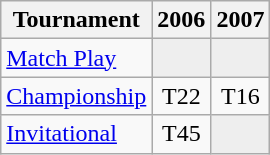<table class="wikitable" style="text-align:center;">
<tr>
<th>Tournament</th>
<th>2006</th>
<th>2007</th>
</tr>
<tr>
<td align="left"><a href='#'>Match Play</a></td>
<td style="background:#eeeeee;"></td>
<td style="background:#eeeeee;"></td>
</tr>
<tr>
<td align="left"><a href='#'>Championship</a></td>
<td>T22</td>
<td>T16</td>
</tr>
<tr>
<td align="left"><a href='#'>Invitational</a></td>
<td>T45</td>
<td style="background:#eeeeee;"></td>
</tr>
</table>
